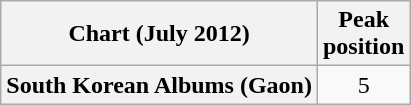<table class="wikitable plainrowheaders">
<tr>
<th>Chart (July 2012)</th>
<th>Peak<br>position</th>
</tr>
<tr>
<th scope="row">South Korean Albums (Gaon)</th>
<td style="text-align:center;">5</td>
</tr>
</table>
